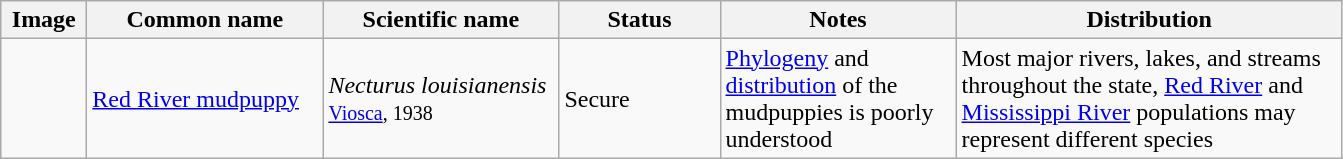<table class="wikitable">
<tr>
<th scope="col" style="width: 50px;">Image</th>
<th scope="col" style="width: 150px;">Common name</th>
<th scope="col" style="width: 150px;">Scientific name</th>
<th scope="col" style="width: 100px;">Status</th>
<th scope="col" style="width: 150px;">Notes</th>
<th scope="col" style="width: 250px;">Distribution</th>
</tr>
<tr>
<td></td>
<td><a href='#'>Red River mudpuppy</a></td>
<td><em>Necturus louisianensis</em><br><small><a href='#'>Viosca</a>, 1938</small></td>
<td>Secure</td>
<td><a href='#'>Phylogeny</a> and <a href='#'>distribution</a> of the mudpuppies is poorly understood</td>
<td>Most major rivers, lakes, and streams throughout the state, <a href='#'>Red River</a> and <a href='#'>Mississippi River</a> populations may represent different species</td>
</tr>
</table>
